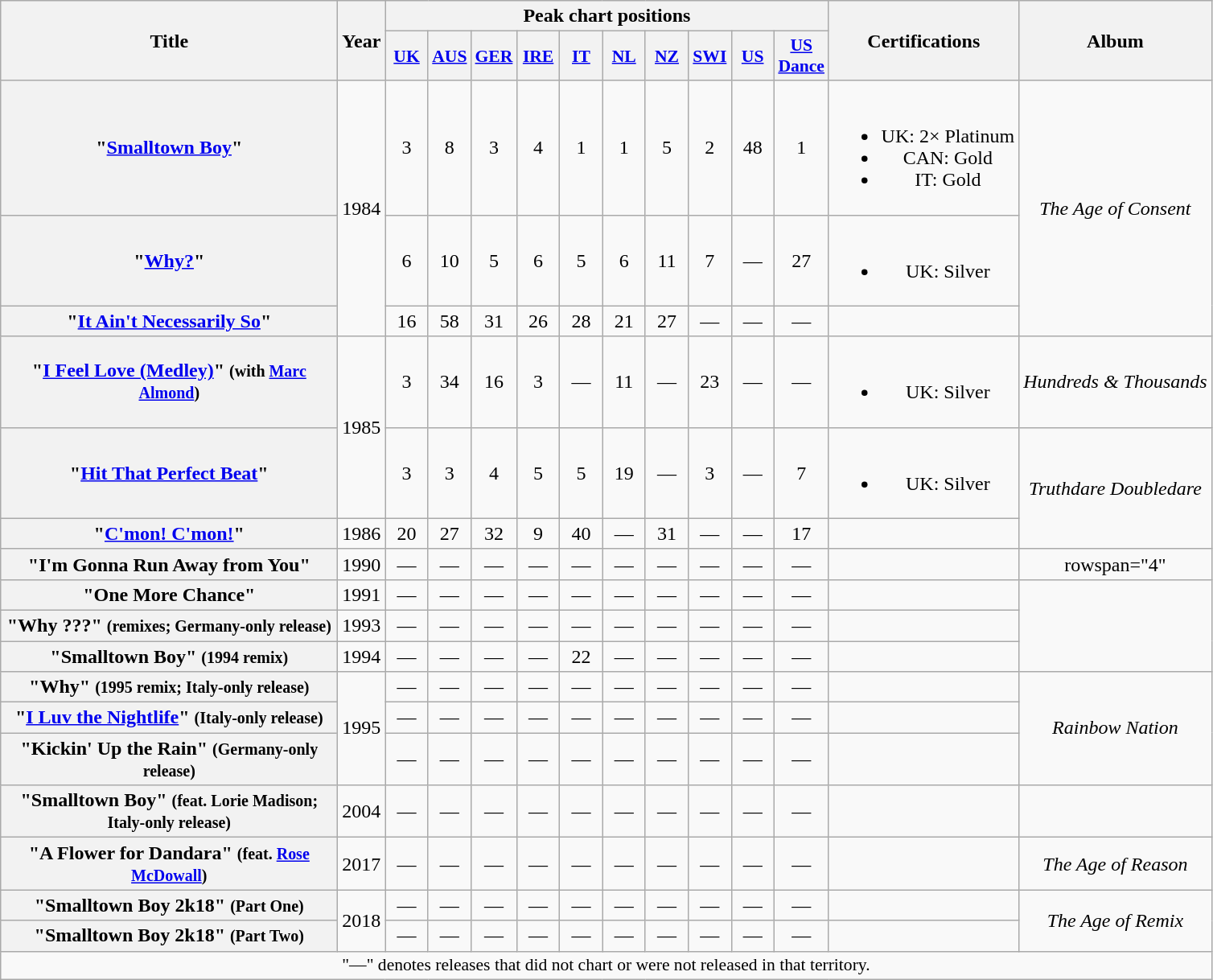<table class="wikitable plainrowheaders" style="text-align:center;">
<tr>
<th rowspan="2" scope="col" style="width:17em;">Title</th>
<th rowspan="2" scope="col" style="width:2em;">Year</th>
<th colspan="10">Peak chart positions</th>
<th rowspan="2">Certifications</th>
<th rowspan="2">Album</th>
</tr>
<tr>
<th scope="col" style="width:2em;font-size:90%;"><a href='#'>UK</a><br></th>
<th scope="col" style="width:2em;font-size:90%;"><a href='#'>AUS</a><br></th>
<th scope="col" style="width:2em;font-size:90%;"><a href='#'>GER</a><br></th>
<th scope="col" style="width:2em;font-size:90%;"><a href='#'>IRE</a><br></th>
<th scope="col" style="width:2em;font-size:90%;"><a href='#'>IT</a><br></th>
<th scope="col" style="width:2em;font-size:90%;"><a href='#'>NL</a><br></th>
<th scope="col" style="width:2em;font-size:90%;"><a href='#'>NZ</a><br></th>
<th scope="col" style="width:2em;font-size:90%;"><a href='#'>SWI</a><br></th>
<th scope="col" style="width:2em;font-size:90%;"><a href='#'>US</a><br></th>
<th scope="col" style="width:2em;font-size:90%;"><a href='#'>US Dance</a><br></th>
</tr>
<tr>
<th scope="row">"<a href='#'>Smalltown Boy</a>"</th>
<td rowspan="3">1984</td>
<td>3</td>
<td>8</td>
<td>3</td>
<td>4</td>
<td>1</td>
<td>1</td>
<td>5</td>
<td>2</td>
<td>48</td>
<td>1</td>
<td><br><ul><li>UK: 2× Platinum</li><li>CAN: Gold</li><li>IT: Gold</li></ul></td>
<td rowspan="3"><em>The Age of Consent</em></td>
</tr>
<tr>
<th scope="row">"<a href='#'>Why?</a>"</th>
<td>6</td>
<td>10</td>
<td>5</td>
<td>6</td>
<td>5</td>
<td>6</td>
<td>11</td>
<td>7</td>
<td>—</td>
<td>27</td>
<td><br><ul><li>UK: Silver</li></ul></td>
</tr>
<tr>
<th scope="row">"<a href='#'>It Ain't Necessarily So</a>"</th>
<td>16</td>
<td>58</td>
<td>31</td>
<td>26</td>
<td>28</td>
<td>21</td>
<td>27</td>
<td>—</td>
<td>—</td>
<td>—</td>
<td></td>
</tr>
<tr>
<th scope="row">"<a href='#'>I Feel Love (Medley)</a>" <small>(with <a href='#'>Marc Almond</a>)</small></th>
<td rowspan="2">1985</td>
<td>3</td>
<td>34</td>
<td>16</td>
<td>3</td>
<td>—</td>
<td>11</td>
<td>—</td>
<td>23</td>
<td>—</td>
<td>—</td>
<td><br><ul><li>UK: Silver</li></ul></td>
<td><em>Hundreds & Thousands</em></td>
</tr>
<tr>
<th scope="row">"<a href='#'>Hit That Perfect Beat</a>"</th>
<td>3</td>
<td>3</td>
<td>4</td>
<td>5</td>
<td>5</td>
<td>19</td>
<td>—</td>
<td>3</td>
<td>—</td>
<td>7</td>
<td><br><ul><li>UK: Silver</li></ul></td>
<td rowspan="2"><em>Truthdare Doubledare</em></td>
</tr>
<tr>
<th scope="row">"<a href='#'>C'mon! C'mon!</a>"</th>
<td>1986</td>
<td>20</td>
<td>27</td>
<td>32</td>
<td>9</td>
<td>40</td>
<td>—</td>
<td>31</td>
<td>—</td>
<td>—</td>
<td>17</td>
<td></td>
</tr>
<tr>
<th scope="row">"I'm Gonna Run Away from You"</th>
<td>1990</td>
<td>—</td>
<td>—</td>
<td>—</td>
<td>—</td>
<td>—</td>
<td>—</td>
<td>—</td>
<td>—</td>
<td>—</td>
<td>—</td>
<td></td>
<td>rowspan="4" </td>
</tr>
<tr>
<th scope="row">"One More Chance"</th>
<td>1991</td>
<td>—</td>
<td>—</td>
<td>—</td>
<td>—</td>
<td>—</td>
<td>—</td>
<td>—</td>
<td>—</td>
<td>—</td>
<td>—</td>
<td></td>
</tr>
<tr>
<th scope="row">"Why ???" <small>(remixes; Germany-only release)</small></th>
<td>1993</td>
<td>—</td>
<td>—</td>
<td>—</td>
<td>—</td>
<td>—</td>
<td>—</td>
<td>—</td>
<td>—</td>
<td>—</td>
<td>—</td>
<td></td>
</tr>
<tr>
<th scope="row">"Smalltown Boy" <small>(1994 remix)</small></th>
<td>1994</td>
<td>—</td>
<td>—</td>
<td>—</td>
<td>—</td>
<td>22</td>
<td>—</td>
<td>—</td>
<td>—</td>
<td>—</td>
<td>—</td>
<td></td>
</tr>
<tr>
<th scope="row">"Why" <small>(1995 remix; Italy-only release)</small></th>
<td rowspan="3">1995</td>
<td>—</td>
<td>—</td>
<td>—</td>
<td>—</td>
<td>—</td>
<td>—</td>
<td>—</td>
<td>—</td>
<td>—</td>
<td>—</td>
<td></td>
<td rowspan="3"><em>Rainbow Nation</em></td>
</tr>
<tr>
<th scope="row">"<a href='#'>I Luv the Nightlife</a>" <small>(Italy-only release)</small></th>
<td>—</td>
<td>—</td>
<td>—</td>
<td>—</td>
<td>—</td>
<td>—</td>
<td>—</td>
<td>—</td>
<td>—</td>
<td>—</td>
<td></td>
</tr>
<tr>
<th scope="row">"Kickin' Up the Rain" <small>(Germany-only release)</small></th>
<td>—</td>
<td>—</td>
<td>—</td>
<td>—</td>
<td>—</td>
<td>—</td>
<td>—</td>
<td>—</td>
<td>—</td>
<td>—</td>
<td></td>
</tr>
<tr>
<th scope="row">"Smalltown Boy" <small>(feat. Lorie Madison; Italy-only release)</small></th>
<td>2004</td>
<td>—</td>
<td>—</td>
<td>—</td>
<td>—</td>
<td>—</td>
<td>—</td>
<td>—</td>
<td>—</td>
<td>—</td>
<td>—</td>
<td></td>
<td></td>
</tr>
<tr>
<th scope="row">"A Flower for Dandara" <small>(feat. <a href='#'>Rose McDowall</a>)</small></th>
<td>2017</td>
<td>—</td>
<td>—</td>
<td>—</td>
<td>—</td>
<td>—</td>
<td>—</td>
<td>—</td>
<td>—</td>
<td>—</td>
<td>—</td>
<td></td>
<td><em>The Age of Reason</em></td>
</tr>
<tr>
<th scope="row">"Smalltown Boy 2k18" <small>(Part One)</small></th>
<td rowspan="2">2018</td>
<td>—</td>
<td>—</td>
<td>—</td>
<td>—</td>
<td>—</td>
<td>—</td>
<td>—</td>
<td>—</td>
<td>—</td>
<td>—</td>
<td></td>
<td rowspan="2"><em>The Age of Remix</em></td>
</tr>
<tr>
<th scope="row">"Smalltown Boy 2k18" <small>(Part Two)</small></th>
<td>—</td>
<td>—</td>
<td>—</td>
<td>—</td>
<td>—</td>
<td>—</td>
<td>—</td>
<td>—</td>
<td>—</td>
<td>—</td>
<td></td>
</tr>
<tr>
<td colspan="14" style="font-size:90%">"—" denotes releases that did not chart or were not released in that territory.</td>
</tr>
</table>
